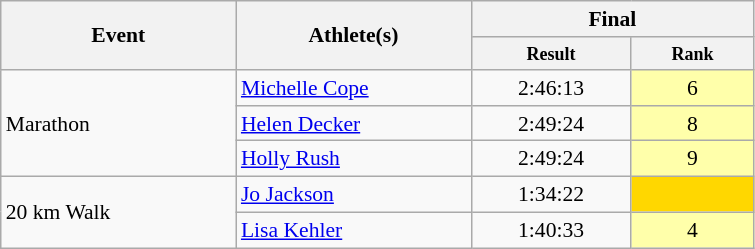<table class=wikitable style="font-size:90%">
<tr>
<th rowspan="2" style="width:150px;">Event</th>
<th rowspan="2" style="width:150px;">Athlete(s)</th>
<th colspan="2" style="width:175px;">Final</th>
</tr>
<tr>
<th style="line-height:1em; width:100px;"><small>Result</small></th>
<th style="line-height:1em; width:75px;"><small>Rank</small></th>
</tr>
<tr>
<td rowspan=3>Marathon</td>
<td><a href='#'>Michelle Cope</a></td>
<td style="text-align:center;">2:46:13</td>
<td style="text-align:center; background:#ffa;">6</td>
</tr>
<tr>
<td><a href='#'>Helen Decker</a></td>
<td style="text-align:center;">2:49:24</td>
<td style="text-align:center; background:#ffa;">8</td>
</tr>
<tr>
<td><a href='#'>Holly Rush</a></td>
<td style="text-align:center;">2:49:24</td>
<td style="text-align:center; background:#ffa;">9</td>
</tr>
<tr>
<td rowspan=2>20 km Walk</td>
<td><a href='#'>Jo Jackson</a></td>
<td style="text-align:center;">1:34:22</td>
<td style="text-align:center; background:gold;"></td>
</tr>
<tr>
<td><a href='#'>Lisa Kehler</a></td>
<td style="text-align:center;">1:40:33</td>
<td style="text-align:center; background:#ffa;">4</td>
</tr>
</table>
